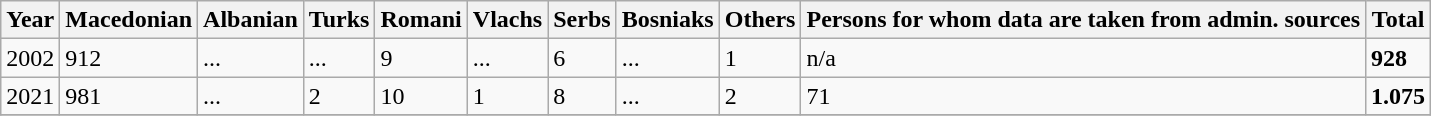<table class="wikitable">
<tr>
<th>Year</th>
<th>Macedonian</th>
<th>Albanian</th>
<th>Turks</th>
<th>Romani</th>
<th>Vlachs</th>
<th>Serbs</th>
<th>Bosniaks</th>
<th><abbr>Others</abbr></th>
<th>Persons for whom data are taken from admin. sources</th>
<th>Total</th>
</tr>
<tr>
<td>2002</td>
<td>912</td>
<td>...</td>
<td>...</td>
<td>9</td>
<td>...</td>
<td>6</td>
<td>...</td>
<td>1</td>
<td>n/a</td>
<td><strong>928</strong></td>
</tr>
<tr>
<td>2021</td>
<td>981</td>
<td>...</td>
<td>2</td>
<td>10</td>
<td>1</td>
<td>8</td>
<td>...</td>
<td>2</td>
<td>71</td>
<td><strong>1.075</strong></td>
</tr>
<tr>
</tr>
</table>
